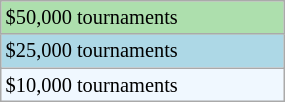<table class="wikitable" style="font-size:85%;" width="15%">
<tr style="background:#addfad;">
<td>$50,000 tournaments</td>
</tr>
<tr style="background:lightblue;">
<td>$25,000 tournaments</td>
</tr>
<tr style="background:#f0f8ff;">
<td>$10,000 tournaments</td>
</tr>
</table>
